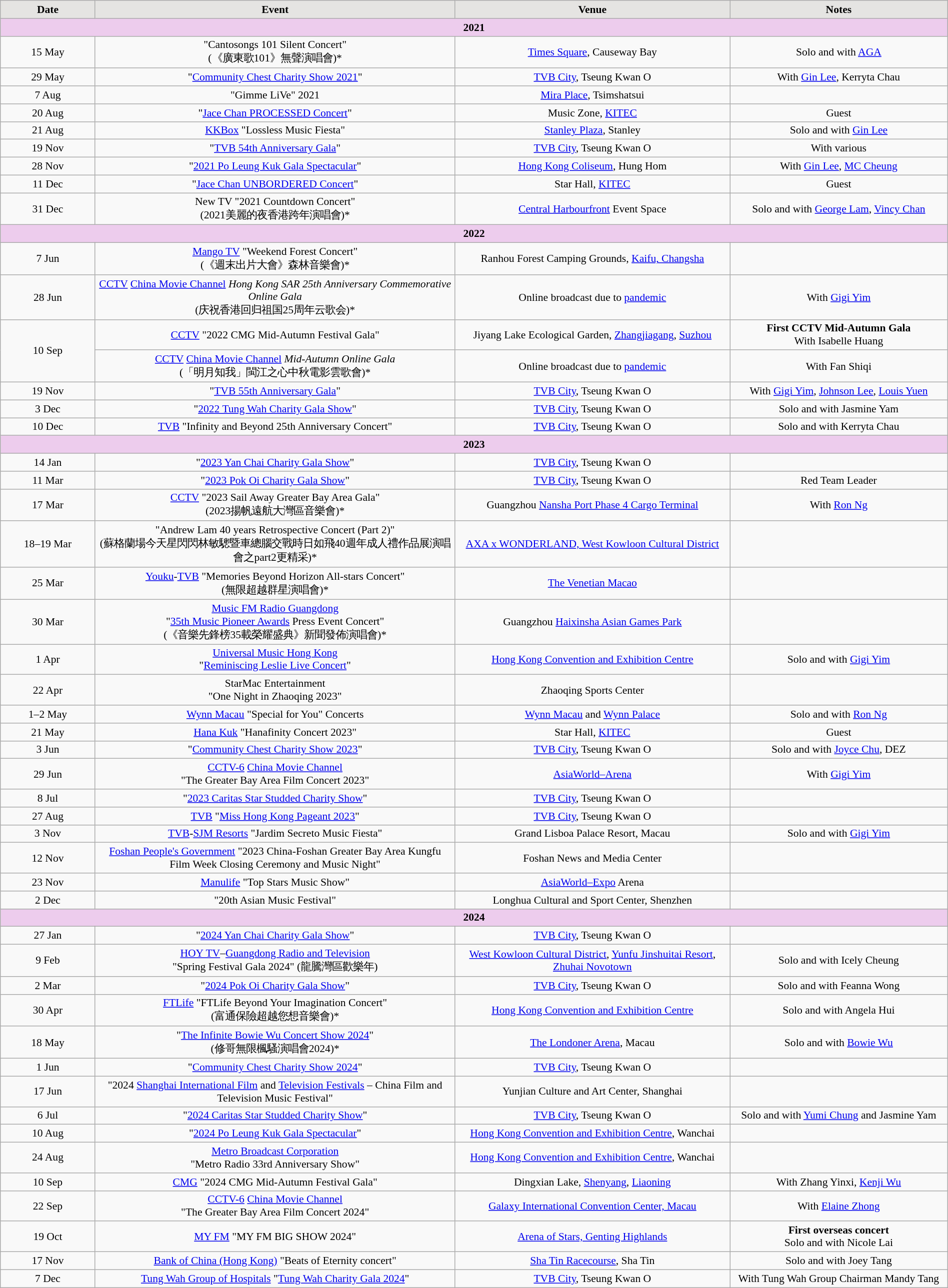<table class="wikitable" style="text-align:center;font-size:90%;width:100%">
<tr style="background:#E5E4E2;font-weight:bold;text-align:center">
<td width="10%">Date</td>
<td width="38%">Event</td>
<td width="29%">Venue</td>
<td width="23%">Notes</td>
</tr>
<tr>
<th colspan="4" style="background:#EDCCED"><strong>2021</strong></th>
</tr>
<tr>
<td>15 May</td>
<td>"Cantosongs 101 Silent Concert"<br>(《廣東歌101》無聲演唱會)*</td>
<td><a href='#'>Times Square</a>, Causeway Bay</td>
<td>Solo and with <a href='#'>AGA</a></td>
</tr>
<tr>
<td>29 May</td>
<td>"<a href='#'>Community Chest Charity Show 2021</a>"</td>
<td><a href='#'>TVB City</a>, Tseung Kwan O</td>
<td>With <a href='#'>Gin Lee</a>, Kerryta Chau</td>
</tr>
<tr>
<td>7 Aug</td>
<td>"Gimme LiVe" 2021</td>
<td><a href='#'>Mira Place</a>, Tsimshatsui</td>
<td></td>
</tr>
<tr>
<td>20 Aug</td>
<td>"<a href='#'>Jace Chan PROCESSED Concert</a>"</td>
<td>Music Zone, <a href='#'>KITEC</a></td>
<td>Guest</td>
</tr>
<tr>
<td>21 Aug</td>
<td><a href='#'>KKBox</a> "Lossless Music Fiesta"</td>
<td><a href='#'>Stanley Plaza</a>, Stanley</td>
<td>Solo and with <a href='#'>Gin Lee</a></td>
</tr>
<tr>
<td>19 Nov</td>
<td>"<a href='#'>TVB 54th Anniversary Gala</a>"</td>
<td><a href='#'>TVB City</a>, Tseung Kwan O</td>
<td>With various</td>
</tr>
<tr>
<td>28 Nov</td>
<td>"<a href='#'>2021 Po Leung Kuk Gala Spectacular</a>"</td>
<td><a href='#'>Hong Kong Coliseum</a>, Hung Hom</td>
<td>With <a href='#'>Gin Lee</a>, <a href='#'>MC Cheung</a></td>
</tr>
<tr>
<td>11 Dec</td>
<td>"<a href='#'>Jace Chan UNBORDERED Concert</a>"</td>
<td>Star Hall, <a href='#'>KITEC</a></td>
<td>Guest</td>
</tr>
<tr>
<td>31 Dec</td>
<td>New TV "2021 Countdown Concert"<br>(2021美麗的夜香港跨年演唱會)*</td>
<td><a href='#'>Central Harbourfront</a> Event Space</td>
<td>Solo and with <a href='#'>George Lam</a>, <a href='#'>Vincy Chan</a></td>
</tr>
<tr>
<th colspan="4" style="background:#EDCCED"><strong>2022</strong></th>
</tr>
<tr>
<td>7 Jun</td>
<td><a href='#'>Mango TV</a> "Weekend Forest Concert"<br>(《週末出片大會》森林音樂會)*</td>
<td>Ranhou Forest Camping Grounds, <a href='#'>Kaifu, Changsha</a></td>
<td></td>
</tr>
<tr>
<td>28 Jun</td>
<td><a href='#'>CCTV</a> <a href='#'>China Movie Channel</a> <em>Hong Kong SAR 25th Anniversary Commemorative Online Gala</em><br>(庆祝香港回归祖国25周年云歌会)*</td>
<td>Online broadcast due to <a href='#'>pandemic</a></td>
<td>With <a href='#'>Gigi Yim</a></td>
</tr>
<tr>
<td rowspan='2'>10 Sep</td>
<td><a href='#'>CCTV</a> "2022 CMG Mid-Autumn Festival Gala"</td>
<td>Jiyang Lake Ecological Garden, <a href='#'>Zhangjiagang</a>, <a href='#'>Suzhou</a></td>
<td><strong>First CCTV Mid-Autumn Gala</strong><br>With Isabelle Huang</td>
</tr>
<tr>
<td><a href='#'>CCTV</a> <a href='#'>China Movie Channel</a> <em>Mid-Autumn Online Gala</em><br>(「明月知我」閩江之心中秋電影雲歌會)*</td>
<td>Online broadcast due to <a href='#'>pandemic</a></td>
<td>With Fan Shiqi</td>
</tr>
<tr>
<td>19 Nov</td>
<td>"<a href='#'>TVB 55th Anniversary Gala</a>"</td>
<td><a href='#'>TVB City</a>, Tseung Kwan O</td>
<td>With <a href='#'>Gigi Yim</a>, <a href='#'>Johnson Lee</a>, <a href='#'>Louis Yuen</a></td>
</tr>
<tr>
<td>3 Dec</td>
<td>"<a href='#'>2022 Tung Wah Charity Gala Show</a>"</td>
<td><a href='#'>TVB City</a>, Tseung Kwan O</td>
<td>Solo and with Jasmine Yam</td>
</tr>
<tr>
<td>10 Dec</td>
<td><a href='#'>TVB</a> "Infinity and Beyond 25th Anniversary Concert"</td>
<td><a href='#'>TVB City</a>, Tseung Kwan O</td>
<td>Solo and with Kerryta Chau</td>
</tr>
<tr>
<th colspan="4" style="background:#EDCCED"><strong>2023</strong></th>
</tr>
<tr>
<td>14 Jan</td>
<td>"<a href='#'>2023 Yan Chai Charity Gala Show</a>"</td>
<td><a href='#'>TVB City</a>, Tseung Kwan O</td>
<td></td>
</tr>
<tr>
<td>11 Mar</td>
<td>"<a href='#'>2023 Pok Oi Charity Gala Show</a>"</td>
<td><a href='#'>TVB City</a>, Tseung Kwan O</td>
<td>Red Team Leader</td>
</tr>
<tr>
<td>17 Mar</td>
<td><a href='#'>CCTV</a> "2023 Sail Away Greater Bay Area Gala"<br>(2023揚帆遠航大灣區音樂會)*</td>
<td>Guangzhou <a href='#'>Nansha Port Phase 4 Cargo Terminal</a></td>
<td>With <a href='#'>Ron Ng</a></td>
</tr>
<tr>
<td>18–19 Mar</td>
<td>"Andrew Lam 40 years Retrospective Concert (Part 2)"<br>(蘇格蘭場今天星閃閃林敏驄暨車總腦交戰時日如飛40週年成人禮作品展演唱會之part2更精采)*</td>
<td><a href='#'>AXA x WONDERLAND, West Kowloon Cultural District</a></td>
<td></td>
</tr>
<tr>
<td>25 Mar</td>
<td><a href='#'>Youku</a>-<a href='#'>TVB</a> "Memories Beyond Horizon All-stars Concert"<br>(無限超越群星演唱會)*</td>
<td><a href='#'>The Venetian Macao</a></td>
<td></td>
</tr>
<tr>
<td>30 Mar</td>
<td><a href='#'>Music FM Radio Guangdong</a><br>"<a href='#'>35th Music Pioneer Awards</a> Press Event Concert"<br>(《音樂先鋒榜35載榮耀盛典》新聞發佈演唱會)*</td>
<td>Guangzhou <a href='#'>Haixinsha Asian Games Park</a></td>
<td></td>
</tr>
<tr>
<td>1 Apr</td>
<td><a href='#'>Universal Music Hong Kong</a><br>"<a href='#'>Reminiscing Leslie Live Concert</a>"</td>
<td><a href='#'>Hong Kong Convention and Exhibition Centre</a></td>
<td>Solo and with <a href='#'>Gigi Yim</a></td>
</tr>
<tr>
<td>22 Apr</td>
<td>StarMac Entertainment<br>"One Night in Zhaoqing 2023"</td>
<td>Zhaoqing Sports Center</td>
<td></td>
</tr>
<tr>
<td>1–2 May</td>
<td><a href='#'>Wynn Macau</a> "Special for You" Concerts</td>
<td><a href='#'>Wynn Macau</a> and <a href='#'>Wynn Palace</a></td>
<td>Solo and with <a href='#'>Ron Ng</a></td>
</tr>
<tr>
<td>21 May</td>
<td><a href='#'>Hana Kuk</a> "Hanafinity Concert 2023"</td>
<td>Star Hall, <a href='#'>KITEC</a></td>
<td>Guest</td>
</tr>
<tr>
<td>3 Jun</td>
<td>"<a href='#'>Community Chest Charity Show 2023</a>"</td>
<td><a href='#'>TVB City</a>, Tseung Kwan O</td>
<td>Solo and with <a href='#'>Joyce Chu</a>, DEZ</td>
</tr>
<tr>
<td>29 Jun</td>
<td><a href='#'>CCTV-6</a> <a href='#'>China Movie Channel</a><br>"The Greater Bay Area Film Concert 2023"</td>
<td><a href='#'>AsiaWorld–Arena</a></td>
<td>With <a href='#'>Gigi Yim</a></td>
</tr>
<tr>
<td>8 Jul</td>
<td>"<a href='#'>2023 Caritas Star Studded Charity Show</a>"</td>
<td><a href='#'>TVB City</a>, Tseung Kwan O</td>
<td></td>
</tr>
<tr>
<td>27 Aug</td>
<td><a href='#'>TVB</a> "<a href='#'>Miss Hong Kong Pageant 2023</a>"</td>
<td><a href='#'>TVB City</a>, Tseung Kwan O</td>
<td></td>
</tr>
<tr>
<td>3 Nov</td>
<td><a href='#'>TVB</a>-<a href='#'>SJM Resorts</a> "Jardim Secreto Music Fiesta"</td>
<td>Grand Lisboa Palace Resort, Macau</td>
<td>Solo and with <a href='#'>Gigi Yim</a></td>
</tr>
<tr>
<td>12 Nov</td>
<td><a href='#'>Foshan People's Government</a> "2023 China-Foshan Greater Bay Area Kungfu Film Week Closing Ceremony and Music Night"</td>
<td>Foshan News and Media Center</td>
<td></td>
</tr>
<tr>
<td>23 Nov</td>
<td><a href='#'>Manulife</a> "Top Stars Music Show"</td>
<td><a href='#'>AsiaWorld–Expo</a> Arena</td>
<td></td>
</tr>
<tr>
<td>2 Dec</td>
<td>"20th Asian Music Festival"</td>
<td>Longhua Cultural and Sport Center, Shenzhen</td>
<td></td>
</tr>
<tr>
<th colspan="4" style="background:#EDCCED"><strong>2024</strong></th>
</tr>
<tr>
<td>27 Jan</td>
<td>"<a href='#'>2024 Yan Chai Charity Gala Show</a>"</td>
<td><a href='#'>TVB City</a>, Tseung Kwan O</td>
<td></td>
</tr>
<tr>
<td>9 Feb</td>
<td><a href='#'>HOY TV</a>–<a href='#'>Guangdong Radio and Television</a><br>"Spring Festival Gala 2024" (龍騰灣區歡樂年)</td>
<td><a href='#'>West Kowloon Cultural District</a>, <a href='#'>Yunfu Jinshuitai Resort</a>, <a href='#'>Zhuhai Novotown</a></td>
<td>Solo and with Icely Cheung</td>
</tr>
<tr>
<td>2 Mar</td>
<td>"<a href='#'>2024 Pok Oi Charity Gala Show</a>"</td>
<td><a href='#'>TVB City</a>, Tseung Kwan O</td>
<td>Solo and with Feanna Wong</td>
</tr>
<tr>
<td>30 Apr</td>
<td><a href='#'>FTLife</a> "FTLife Beyond Your Imagination Concert"<br>(富通保險超越您想音樂會)*</td>
<td><a href='#'>Hong Kong Convention and Exhibition Centre</a></td>
<td>Solo and with Angela Hui</td>
</tr>
<tr>
<td>18 May</td>
<td>"<a href='#'>The Infinite Bowie Wu Concert Show 2024</a>"<br>(修哥無限楓騷演唱會2024)*</td>
<td><a href='#'>The Londoner Arena</a>, Macau</td>
<td>Solo and with <a href='#'>Bowie Wu</a></td>
</tr>
<tr>
<td>1 Jun</td>
<td>"<a href='#'>Community Chest Charity Show 2024</a>"</td>
<td><a href='#'>TVB City</a>, Tseung Kwan O</td>
<td></td>
</tr>
<tr>
<td>17 Jun</td>
<td>"2024 <a href='#'>Shanghai International Film</a> and <a href='#'>Television Festivals</a> – China Film and Television Music Festival"</td>
<td>Yunjian Culture and Art Center, Shanghai</td>
<td></td>
</tr>
<tr>
<td>6 Jul</td>
<td>"<a href='#'>2024 Caritas Star Studded Charity Show</a>"</td>
<td><a href='#'>TVB City</a>, Tseung Kwan O</td>
<td>Solo and with <a href='#'>Yumi Chung</a> and Jasmine Yam</td>
</tr>
<tr>
<td>10 Aug</td>
<td>"<a href='#'>2024 Po Leung Kuk Gala Spectacular</a>"</td>
<td><a href='#'>Hong Kong Convention and Exhibition Centre</a>, Wanchai</td>
<td></td>
</tr>
<tr>
<td>24 Aug</td>
<td><a href='#'>Metro Broadcast Corporation</a><br>"Metro Radio 33rd Anniversary Show"</td>
<td><a href='#'>Hong Kong Convention and Exhibition Centre</a>, Wanchai</td>
<td></td>
</tr>
<tr>
<td>10 Sep</td>
<td><a href='#'>CMG</a> "2024 CMG Mid-Autumn Festival Gala"</td>
<td>Dingxian Lake, <a href='#'>Shenyang</a>, <a href='#'>Liaoning</a></td>
<td>With Zhang Yinxi, <a href='#'>Kenji Wu</a></td>
</tr>
<tr>
<td>22 Sep</td>
<td><a href='#'>CCTV-6</a> <a href='#'>China Movie Channel</a><br>"The Greater Bay Area Film Concert 2024"</td>
<td><a href='#'>Galaxy International Convention Center, Macau</a></td>
<td>With <a href='#'>Elaine Zhong</a></td>
</tr>
<tr>
<td>19 Oct</td>
<td><a href='#'>MY FM</a> "MY FM BIG SHOW 2024"</td>
<td><a href='#'>Arena of Stars, Genting Highlands</a></td>
<td><strong>First overseas concert</strong><br>Solo and with Nicole Lai</td>
</tr>
<tr>
<td>17 Nov</td>
<td><a href='#'>Bank of China (Hong Kong)</a> "Beats of Eternity concert"</td>
<td><a href='#'>Sha Tin Racecourse</a>, Sha Tin</td>
<td>Solo and with Joey Tang</td>
</tr>
<tr>
<td>7 Dec</td>
<td><a href='#'>Tung Wah Group of Hospitals</a> "<a href='#'>Tung Wah Charity Gala 2024</a>"</td>
<td><a href='#'>TVB City</a>, Tseung Kwan O</td>
<td>With Tung Wah Group Chairman Mandy Tang</td>
</tr>
</table>
